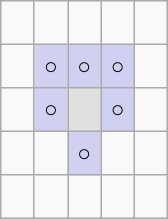<table class="wikitable" style="width:107px; font-size:95%;">
<tr style="text-align:center; height:29px;">
<td style="width:29px;"> </td>
<td style="width:29px;"> </td>
<td style="width:29px;"> </td>
<td style="width:29px;"> </td>
<td style="width:29px;"> </td>
</tr>
<tr style="text-align:center; height:29px;">
<td> </td>
<td style="background:#d0d0f0;">○</td>
<td style="background:#d0d0f0;">○</td>
<td style="background:#d0d0f0;">○</td>
<td> </td>
</tr>
<tr style="text-align:center; height:29px;">
<td> </td>
<td style="background:#d0d0f0;">○</td>
<td style="background:#e0e0e0;color:red;"></td>
<td style="background:#d0d0f0;">○</td>
<td> </td>
</tr>
<tr style="text-align:center; height:29px;">
<td> </td>
<td> </td>
<td style="background:#d0d0f0;">○</td>
<td> </td>
<td> </td>
</tr>
<tr style="text-align:center; height:29px;">
<td> </td>
<td> </td>
<td> </td>
<td> </td>
<td> </td>
</tr>
</table>
